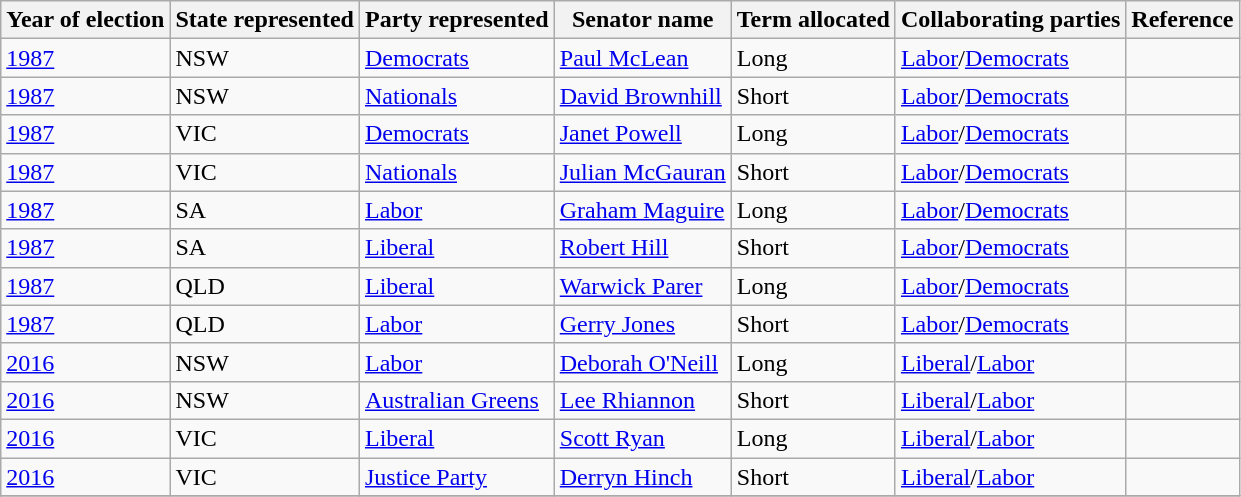<table class="wikitable">
<tr>
<th>Year of election</th>
<th>State represented</th>
<th>Party represented</th>
<th>Senator name</th>
<th>Term allocated</th>
<th>Collaborating parties</th>
<th>Reference</th>
</tr>
<tr>
<td><a href='#'>1987</a></td>
<td>NSW</td>
<td><a href='#'>Democrats</a></td>
<td><a href='#'>Paul McLean</a></td>
<td>Long</td>
<td><a href='#'>Labor</a>/<a href='#'>Democrats</a></td>
<td></td>
</tr>
<tr>
<td><a href='#'>1987</a></td>
<td>NSW</td>
<td><a href='#'>Nationals</a></td>
<td><a href='#'>David Brownhill</a></td>
<td>Short</td>
<td><a href='#'>Labor</a>/<a href='#'>Democrats</a></td>
<td></td>
</tr>
<tr>
<td><a href='#'>1987</a></td>
<td>VIC</td>
<td><a href='#'>Democrats</a></td>
<td><a href='#'>Janet Powell</a></td>
<td>Long</td>
<td><a href='#'>Labor</a>/<a href='#'>Democrats</a></td>
<td></td>
</tr>
<tr>
<td><a href='#'>1987</a></td>
<td>VIC</td>
<td><a href='#'>Nationals</a></td>
<td><a href='#'>Julian McGauran</a></td>
<td>Short</td>
<td><a href='#'>Labor</a>/<a href='#'>Democrats</a></td>
<td></td>
</tr>
<tr>
<td><a href='#'>1987</a></td>
<td>SA</td>
<td><a href='#'>Labor</a></td>
<td><a href='#'>Graham Maguire</a></td>
<td>Long</td>
<td><a href='#'>Labor</a>/<a href='#'>Democrats</a></td>
<td></td>
</tr>
<tr>
<td><a href='#'>1987</a></td>
<td>SA</td>
<td><a href='#'>Liberal</a></td>
<td><a href='#'>Robert Hill</a></td>
<td>Short</td>
<td><a href='#'>Labor</a>/<a href='#'>Democrats</a></td>
<td></td>
</tr>
<tr>
<td><a href='#'>1987</a></td>
<td>QLD</td>
<td><a href='#'>Liberal</a></td>
<td><a href='#'>Warwick Parer</a></td>
<td>Long</td>
<td><a href='#'>Labor</a>/<a href='#'>Democrats</a></td>
<td></td>
</tr>
<tr>
<td><a href='#'>1987</a></td>
<td>QLD</td>
<td><a href='#'>Labor</a></td>
<td><a href='#'>Gerry Jones</a></td>
<td>Short</td>
<td><a href='#'>Labor</a>/<a href='#'>Democrats</a></td>
<td></td>
</tr>
<tr>
<td><a href='#'>2016</a></td>
<td>NSW</td>
<td><a href='#'>Labor</a></td>
<td><a href='#'>Deborah O'Neill</a></td>
<td>Long</td>
<td><a href='#'>Liberal</a>/<a href='#'>Labor</a></td>
<td></td>
</tr>
<tr>
<td><a href='#'>2016</a></td>
<td>NSW</td>
<td><a href='#'>Australian Greens</a></td>
<td><a href='#'>Lee Rhiannon</a></td>
<td>Short</td>
<td><a href='#'>Liberal</a>/<a href='#'>Labor</a></td>
<td></td>
</tr>
<tr>
<td><a href='#'>2016</a></td>
<td>VIC</td>
<td><a href='#'>Liberal</a></td>
<td><a href='#'>Scott Ryan</a></td>
<td>Long</td>
<td><a href='#'>Liberal</a>/<a href='#'>Labor</a></td>
<td></td>
</tr>
<tr>
<td><a href='#'>2016</a></td>
<td>VIC</td>
<td><a href='#'>Justice Party</a></td>
<td><a href='#'>Derryn Hinch</a></td>
<td>Short</td>
<td><a href='#'>Liberal</a>/<a href='#'>Labor</a></td>
<td></td>
</tr>
<tr>
</tr>
</table>
